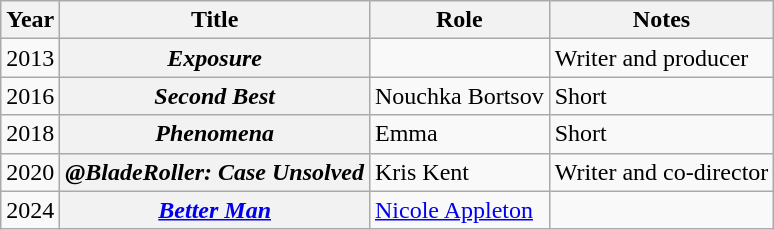<table class="wikitable plainrowheaders sortable">
<tr>
<th scope="col">Year</th>
<th scope="col">Title</th>
<th scope="col">Role</th>
<th class="unsortable">Notes</th>
</tr>
<tr>
<td>2013</td>
<th scope="row"><em>Exposure</em></th>
<td></td>
<td>Writer and producer</td>
</tr>
<tr>
<td>2016</td>
<th scope="row"><em>Second Best</em></th>
<td>Nouchka Bortsov</td>
<td>Short</td>
</tr>
<tr>
<td>2018</td>
<th scope="row"><em>Phenomena</em></th>
<td>Emma</td>
<td>Short</td>
</tr>
<tr>
<td>2020</td>
<th scope="row"><em>@BladeRoller: Case Unsolved</em></th>
<td>Kris Kent</td>
<td>Writer and co-director</td>
</tr>
<tr>
<td>2024</td>
<th scope="row"><em><a href='#'>Better Man</a></em></th>
<td><a href='#'>Nicole Appleton</a></td>
<td></td>
</tr>
</table>
